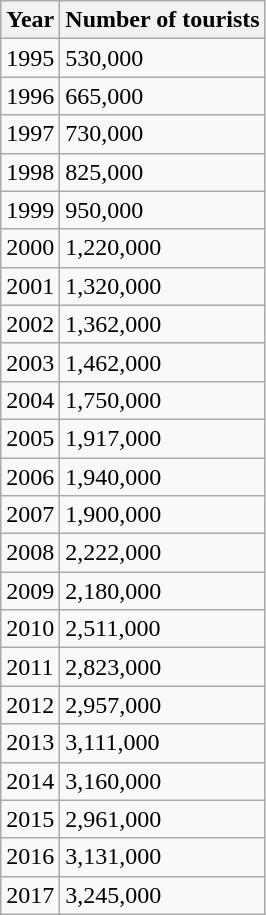<table class="wikitable sortable floatright">
<tr>
<th>Year</th>
<th>Number of tourists</th>
</tr>
<tr>
<td>1995</td>
<td>530,000</td>
</tr>
<tr>
<td>1996</td>
<td>665,000</td>
</tr>
<tr>
<td>1997</td>
<td>730,000</td>
</tr>
<tr>
<td>1998</td>
<td>825,000</td>
</tr>
<tr>
<td>1999</td>
<td>950,000</td>
</tr>
<tr>
<td>2000</td>
<td>1,220,000</td>
</tr>
<tr>
<td>2001</td>
<td>1,320,000</td>
</tr>
<tr>
<td>2002</td>
<td>1,362,000</td>
</tr>
<tr>
<td>2003</td>
<td>1,462,000</td>
</tr>
<tr>
<td>2004</td>
<td>1,750,000</td>
</tr>
<tr>
<td>2005</td>
<td>1,917,000</td>
</tr>
<tr>
<td>2006</td>
<td>1,940,000</td>
</tr>
<tr>
<td>2007</td>
<td>1,900,000</td>
</tr>
<tr>
<td>2008</td>
<td>2,222,000</td>
</tr>
<tr>
<td>2009</td>
<td>2,180,000</td>
</tr>
<tr>
<td>2010</td>
<td>2,511,000</td>
</tr>
<tr>
<td>2011</td>
<td>2,823,000</td>
</tr>
<tr>
<td>2012</td>
<td>2,957,000</td>
</tr>
<tr>
<td>2013</td>
<td>3,111,000</td>
</tr>
<tr>
<td>2014</td>
<td>3,160,000</td>
</tr>
<tr>
<td>2015</td>
<td>2,961,000</td>
</tr>
<tr>
<td>2016</td>
<td>3,131,000</td>
</tr>
<tr>
<td>2017</td>
<td>3,245,000</td>
</tr>
</table>
